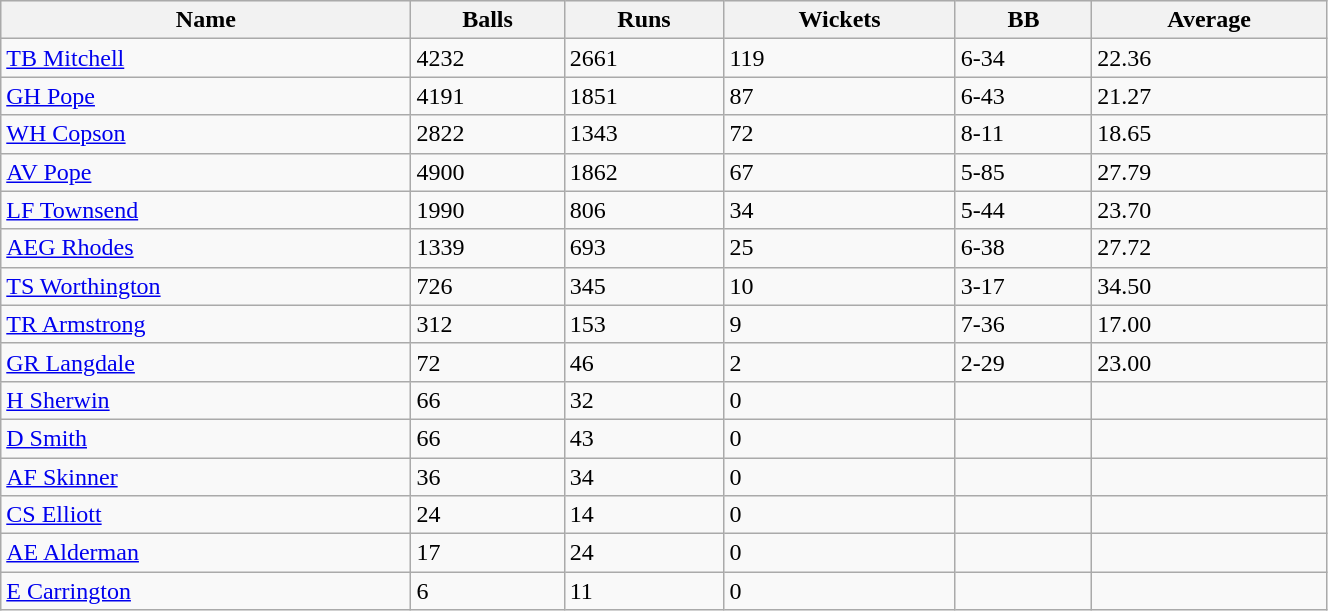<table class="wikitable sortable" style="width:70%;">
<tr style="background:#efefef;">
<th>Name</th>
<th>Balls</th>
<th>Runs</th>
<th>Wickets</th>
<th>BB</th>
<th>Average</th>
</tr>
<tr>
<td><a href='#'>TB Mitchell</a></td>
<td>4232</td>
<td>2661</td>
<td>119</td>
<td>6-34</td>
<td>22.36</td>
</tr>
<tr>
<td><a href='#'>GH Pope</a></td>
<td>4191</td>
<td>1851</td>
<td>87</td>
<td>6-43</td>
<td>21.27</td>
</tr>
<tr>
<td><a href='#'>WH Copson</a></td>
<td>2822</td>
<td>1343</td>
<td>72</td>
<td>8-11</td>
<td>18.65</td>
</tr>
<tr>
<td><a href='#'>AV Pope</a></td>
<td>4900</td>
<td>1862</td>
<td>67</td>
<td>5-85</td>
<td>27.79</td>
</tr>
<tr>
<td><a href='#'>LF Townsend</a></td>
<td>1990</td>
<td>806</td>
<td>34</td>
<td>5-44</td>
<td>23.70</td>
</tr>
<tr>
<td><a href='#'>AEG Rhodes</a></td>
<td>1339</td>
<td>693</td>
<td>25</td>
<td>6-38</td>
<td>27.72</td>
</tr>
<tr>
<td><a href='#'>TS Worthington</a></td>
<td>726</td>
<td>345</td>
<td>10</td>
<td>3-17</td>
<td>34.50</td>
</tr>
<tr>
<td><a href='#'>TR Armstrong</a></td>
<td>312</td>
<td>153</td>
<td>9</td>
<td>7-36</td>
<td>17.00</td>
</tr>
<tr>
<td><a href='#'>GR Langdale</a></td>
<td>72</td>
<td>46</td>
<td>2</td>
<td>2-29</td>
<td>23.00</td>
</tr>
<tr>
<td><a href='#'>H Sherwin</a></td>
<td>66</td>
<td>32</td>
<td>0</td>
<td></td>
<td></td>
</tr>
<tr>
<td><a href='#'>D Smith</a></td>
<td>66</td>
<td>43</td>
<td>0</td>
<td></td>
<td></td>
</tr>
<tr>
<td><a href='#'>AF Skinner</a></td>
<td>36</td>
<td>34</td>
<td>0</td>
<td></td>
<td></td>
</tr>
<tr>
<td><a href='#'>CS Elliott</a></td>
<td>24</td>
<td>14</td>
<td>0</td>
<td></td>
<td></td>
</tr>
<tr>
<td><a href='#'>AE Alderman</a></td>
<td>17</td>
<td>24</td>
<td>0</td>
<td></td>
<td></td>
</tr>
<tr>
<td><a href='#'>E Carrington</a></td>
<td>6</td>
<td>11</td>
<td>0</td>
<td></td>
<td><br></td>
</tr>
</table>
